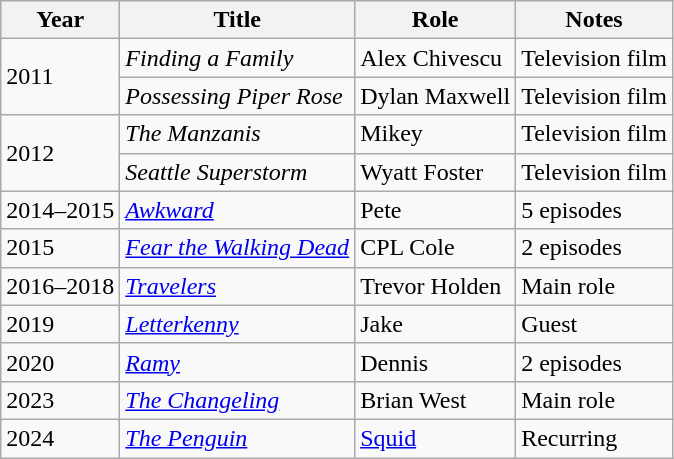<table class="wikitable sortable">
<tr>
<th>Year</th>
<th>Title</th>
<th class="unsortable">Role</th>
<th class="unsortable">Notes</th>
</tr>
<tr>
<td rowspan="2">2011</td>
<td><em>Finding a Family</em></td>
<td>Alex Chivescu</td>
<td>Television film</td>
</tr>
<tr>
<td><em>Possessing Piper Rose</em></td>
<td>Dylan Maxwell</td>
<td>Television film</td>
</tr>
<tr>
<td rowspan="2">2012</td>
<td data-sort-value="Manzanis, The"><em>The Manzanis</em></td>
<td>Mikey</td>
<td>Television film</td>
</tr>
<tr>
<td><em>Seattle Superstorm</em></td>
<td>Wyatt Foster</td>
<td>Television film</td>
</tr>
<tr>
<td>2014–2015</td>
<td><em><a href='#'>Awkward</a></em></td>
<td>Pete</td>
<td>5 episodes</td>
</tr>
<tr>
<td>2015</td>
<td><em><a href='#'>Fear the Walking Dead</a></em></td>
<td>CPL Cole</td>
<td>2 episodes</td>
</tr>
<tr>
<td>2016–2018</td>
<td><em><a href='#'>Travelers</a></em></td>
<td>Trevor Holden</td>
<td>Main role</td>
</tr>
<tr>
<td>2019</td>
<td><em><a href='#'>Letterkenny</a></em></td>
<td>Jake</td>
<td>Guest</td>
</tr>
<tr>
<td>2020</td>
<td><em><a href='#'>Ramy</a></em></td>
<td>Dennis</td>
<td>2 episodes</td>
</tr>
<tr>
<td>2023</td>
<td data-sort-value="Changeling, The"><em><a href='#'>The Changeling</a></em></td>
<td>Brian West</td>
<td>Main role</td>
</tr>
<tr>
<td>2024</td>
<td data-sort-value="Penguin, The"><em><a href='#'>The Penguin</a></em></td>
<td><a href='#'>Squid</a></td>
<td>Recurring</td>
</tr>
</table>
